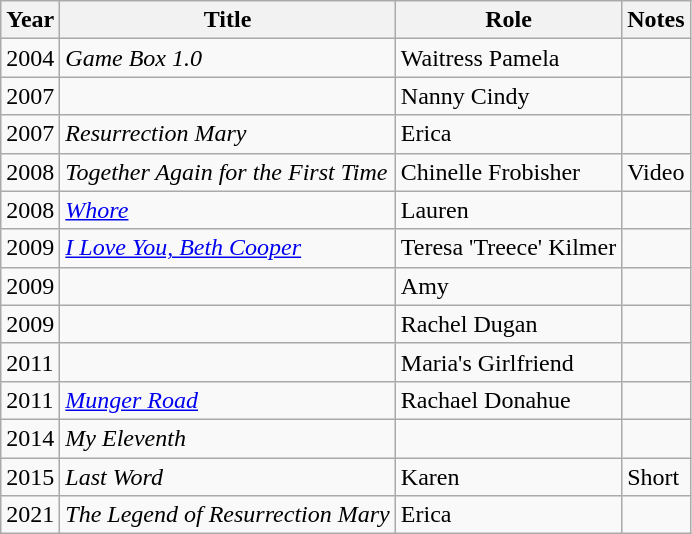<table class="wikitable sortable">
<tr>
<th>Year</th>
<th>Title</th>
<th>Role</th>
<th class="unsortable">Notes</th>
</tr>
<tr>
<td>2004</td>
<td><em>Game Box 1.0</em></td>
<td>Waitress Pamela</td>
<td></td>
</tr>
<tr>
<td>2007</td>
<td><em></em></td>
<td>Nanny Cindy</td>
<td></td>
</tr>
<tr>
<td>2007</td>
<td><em>Resurrection Mary</em></td>
<td>Erica</td>
<td></td>
</tr>
<tr>
<td>2008</td>
<td><em>Together Again for the First Time</em></td>
<td>Chinelle Frobisher</td>
<td>Video</td>
</tr>
<tr>
<td>2008</td>
<td><em><a href='#'>Whore</a></em></td>
<td>Lauren</td>
<td></td>
</tr>
<tr>
<td>2009</td>
<td><em><a href='#'>I Love You, Beth Cooper</a></em></td>
<td>Teresa 'Treece' Kilmer</td>
<td></td>
</tr>
<tr>
<td>2009</td>
<td><em></em></td>
<td>Amy</td>
<td></td>
</tr>
<tr>
<td>2009</td>
<td><em></em></td>
<td>Rachel Dugan</td>
<td></td>
</tr>
<tr>
<td>2011</td>
<td><em></em></td>
<td>Maria's Girlfriend</td>
<td></td>
</tr>
<tr>
<td>2011</td>
<td><em><a href='#'>Munger Road</a></em></td>
<td>Rachael Donahue</td>
<td></td>
</tr>
<tr>
<td>2014</td>
<td><em>My Eleventh</em></td>
<td></td>
<td></td>
</tr>
<tr>
<td>2015</td>
<td><em>Last Word</em></td>
<td>Karen</td>
<td>Short</td>
</tr>
<tr>
<td>2021</td>
<td><em>The Legend of Resurrection Mary</em></td>
<td>Erica</td>
<td></td>
</tr>
</table>
